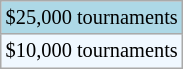<table class="wikitable" style="font-size:85%;">
<tr style="background:lightblue;">
<td>$25,000 tournaments</td>
</tr>
<tr style="background:#f0f8ff;">
<td>$10,000 tournaments</td>
</tr>
</table>
